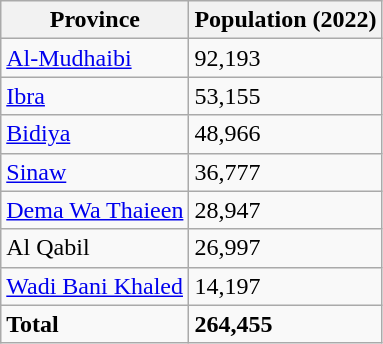<table class="wikitable">
<tr>
<th>Province</th>
<th>Population (2022)</th>
</tr>
<tr>
<td><a href='#'>Al-Mudhaibi</a></td>
<td>92,193</td>
</tr>
<tr>
<td><a href='#'>Ibra</a></td>
<td>53,155</td>
</tr>
<tr>
<td><a href='#'>Bidiya</a></td>
<td>48,966</td>
</tr>
<tr>
<td><a href='#'>Sinaw</a></td>
<td>36,777</td>
</tr>
<tr>
<td><a href='#'>Dema Wa Thaieen</a></td>
<td>28,947</td>
</tr>
<tr>
<td>Al Qabil</td>
<td>26,997</td>
</tr>
<tr>
<td><a href='#'>Wadi Bani Khaled</a></td>
<td>14,197</td>
</tr>
<tr>
<td><strong>Total</strong></td>
<td><strong>264,455</strong></td>
</tr>
</table>
